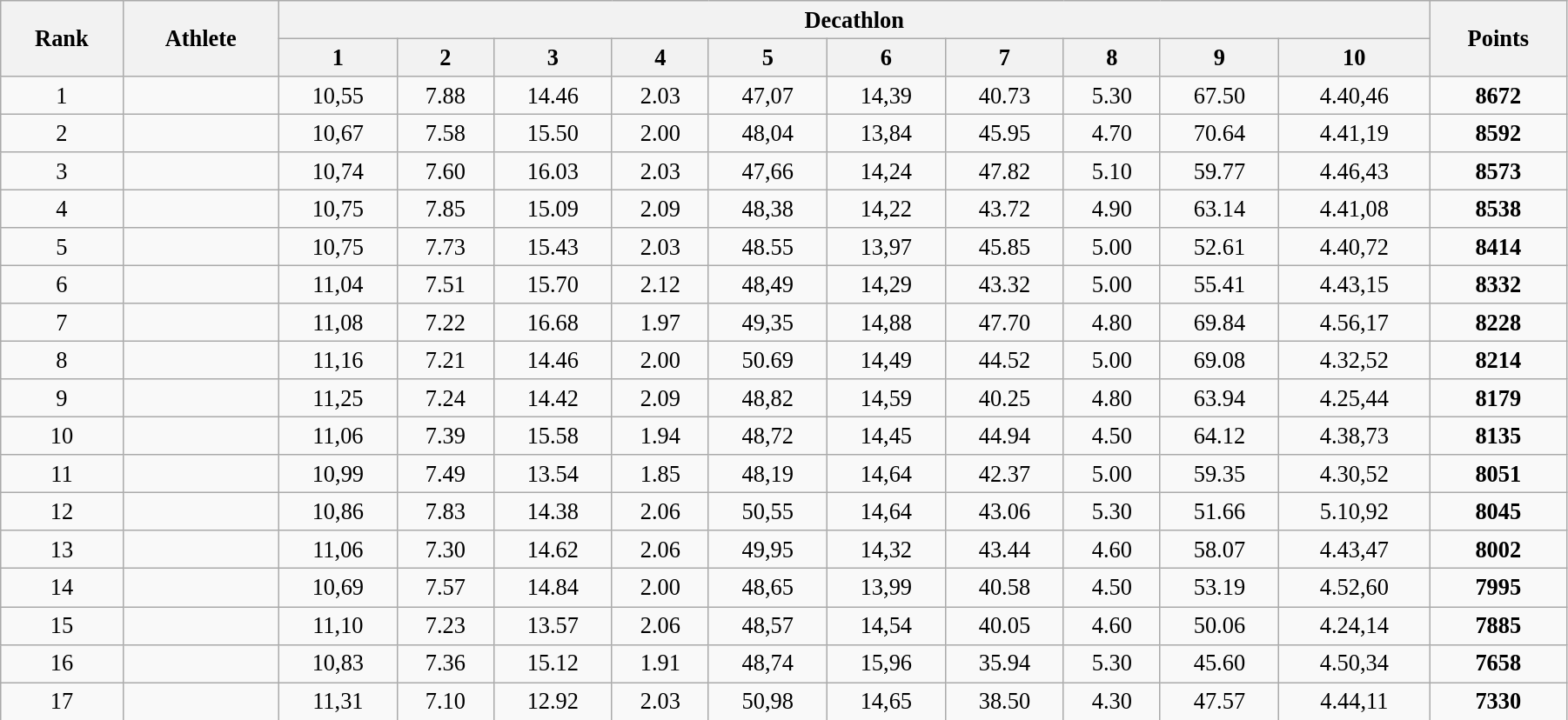<table class="wikitable" style=" text-align:center; font-size:110%;" width="95%">
<tr>
<th rowspan="2">Rank</th>
<th rowspan="2">Athlete</th>
<th colspan="10">Decathlon</th>
<th rowspan="2">Points</th>
</tr>
<tr>
<th>1</th>
<th>2</th>
<th>3</th>
<th>4</th>
<th>5</th>
<th>6</th>
<th>7</th>
<th>8</th>
<th>9</th>
<th>10</th>
</tr>
<tr>
<td>1</td>
<td align=left></td>
<td>10,55</td>
<td>7.88</td>
<td>14.46</td>
<td>2.03</td>
<td>47,07</td>
<td>14,39</td>
<td>40.73</td>
<td>5.30</td>
<td>67.50</td>
<td>4.40,46</td>
<td><strong>8672</strong></td>
</tr>
<tr>
<td>2</td>
<td align=left></td>
<td>10,67</td>
<td>7.58</td>
<td>15.50</td>
<td>2.00</td>
<td>48,04</td>
<td>13,84</td>
<td>45.95</td>
<td>4.70</td>
<td>70.64</td>
<td>4.41,19</td>
<td><strong>8592</strong></td>
</tr>
<tr>
<td>3</td>
<td align=left></td>
<td>10,74</td>
<td>7.60</td>
<td>16.03</td>
<td>2.03</td>
<td>47,66</td>
<td>14,24</td>
<td>47.82</td>
<td>5.10</td>
<td>59.77</td>
<td>4.46,43</td>
<td><strong>8573</strong></td>
</tr>
<tr>
<td>4</td>
<td align=left></td>
<td>10,75</td>
<td>7.85</td>
<td>15.09</td>
<td>2.09</td>
<td>48,38</td>
<td>14,22</td>
<td>43.72</td>
<td>4.90</td>
<td>63.14</td>
<td>4.41,08</td>
<td><strong>8538</strong></td>
</tr>
<tr>
<td>5</td>
<td align=left></td>
<td>10,75</td>
<td>7.73</td>
<td>15.43</td>
<td>2.03</td>
<td>48.55</td>
<td>13,97</td>
<td>45.85</td>
<td>5.00</td>
<td>52.61</td>
<td>4.40,72</td>
<td><strong>8414</strong></td>
</tr>
<tr>
<td>6</td>
<td align=left></td>
<td>11,04</td>
<td>7.51</td>
<td>15.70</td>
<td>2.12</td>
<td>48,49</td>
<td>14,29</td>
<td>43.32</td>
<td>5.00</td>
<td>55.41</td>
<td>4.43,15</td>
<td><strong>8332</strong></td>
</tr>
<tr>
<td>7</td>
<td align=left></td>
<td>11,08</td>
<td>7.22</td>
<td>16.68</td>
<td>1.97</td>
<td>49,35</td>
<td>14,88</td>
<td>47.70</td>
<td>4.80</td>
<td>69.84</td>
<td>4.56,17</td>
<td><strong>8228</strong></td>
</tr>
<tr>
<td>8</td>
<td align=left></td>
<td>11,16</td>
<td>7.21</td>
<td>14.46</td>
<td>2.00</td>
<td>50.69</td>
<td>14,49</td>
<td>44.52</td>
<td>5.00</td>
<td>69.08</td>
<td>4.32,52</td>
<td><strong>8214</strong></td>
</tr>
<tr>
<td>9</td>
<td align=left></td>
<td>11,25</td>
<td>7.24</td>
<td>14.42</td>
<td>2.09</td>
<td>48,82</td>
<td>14,59</td>
<td>40.25</td>
<td>4.80</td>
<td>63.94</td>
<td>4.25,44</td>
<td><strong>8179</strong></td>
</tr>
<tr>
<td>10</td>
<td align=left></td>
<td>11,06</td>
<td>7.39</td>
<td>15.58</td>
<td>1.94</td>
<td>48,72</td>
<td>14,45</td>
<td>44.94</td>
<td>4.50</td>
<td>64.12</td>
<td>4.38,73</td>
<td><strong>8135</strong></td>
</tr>
<tr>
<td>11</td>
<td align=left></td>
<td>10,99</td>
<td>7.49</td>
<td>13.54</td>
<td>1.85</td>
<td>48,19</td>
<td>14,64</td>
<td>42.37</td>
<td>5.00</td>
<td>59.35</td>
<td>4.30,52</td>
<td><strong>8051</strong></td>
</tr>
<tr>
<td>12</td>
<td align=left></td>
<td>10,86</td>
<td>7.83</td>
<td>14.38</td>
<td>2.06</td>
<td>50,55</td>
<td>14,64</td>
<td>43.06</td>
<td>5.30</td>
<td>51.66</td>
<td>5.10,92</td>
<td><strong>8045</strong></td>
</tr>
<tr>
<td>13</td>
<td align=left></td>
<td>11,06</td>
<td>7.30</td>
<td>14.62</td>
<td>2.06</td>
<td>49,95</td>
<td>14,32</td>
<td>43.44</td>
<td>4.60</td>
<td>58.07</td>
<td>4.43,47</td>
<td><strong>8002</strong></td>
</tr>
<tr>
<td>14</td>
<td align=left></td>
<td>10,69</td>
<td>7.57</td>
<td>14.84</td>
<td>2.00</td>
<td>48,65</td>
<td>13,99</td>
<td>40.58</td>
<td>4.50</td>
<td>53.19</td>
<td>4.52,60</td>
<td><strong>7995</strong></td>
</tr>
<tr>
<td>15</td>
<td align=left></td>
<td>11,10</td>
<td>7.23</td>
<td>13.57</td>
<td>2.06</td>
<td>48,57</td>
<td>14,54</td>
<td>40.05</td>
<td>4.60</td>
<td>50.06</td>
<td>4.24,14</td>
<td><strong>7885</strong></td>
</tr>
<tr>
<td>16</td>
<td align=left></td>
<td>10,83</td>
<td>7.36</td>
<td>15.12</td>
<td>1.91</td>
<td>48,74</td>
<td>15,96</td>
<td>35.94</td>
<td>5.30</td>
<td>45.60</td>
<td>4.50,34</td>
<td><strong>7658</strong></td>
</tr>
<tr>
<td>17</td>
<td align=left></td>
<td>11,31</td>
<td>7.10</td>
<td>12.92</td>
<td>2.03</td>
<td>50,98</td>
<td>14,65</td>
<td>38.50</td>
<td>4.30</td>
<td>47.57</td>
<td>4.44,11</td>
<td><strong>7330</strong></td>
</tr>
</table>
